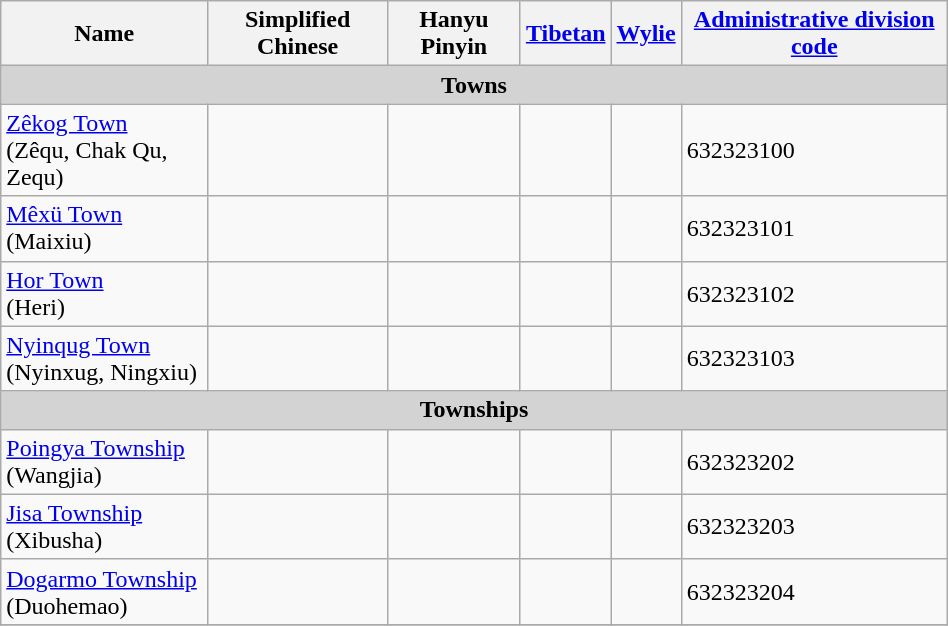<table class="wikitable" align="center" style="width:50%; border="1">
<tr>
<th>Name</th>
<th>Simplified Chinese</th>
<th>Hanyu Pinyin</th>
<th><a href='#'>Tibetan</a></th>
<th><a href='#'>Wylie</a></th>
<th><a href='#'>Administrative division code</a></th>
</tr>
<tr>
<td colspan="7"  style="text-align:center; background:#d3d3d3;"><strong>Towns</strong></td>
</tr>
<tr --------->
<td><a href='#'>Zêkog Town</a><br>(Zêqu, Chak Qu, Zequ)</td>
<td></td>
<td></td>
<td></td>
<td></td>
<td>632323100</td>
</tr>
<tr>
<td><a href='#'>Mêxü Town</a><br>(Maixiu)</td>
<td></td>
<td></td>
<td></td>
<td></td>
<td>632323101</td>
</tr>
<tr>
<td><a href='#'>Hor Town</a><br>(Heri)</td>
<td></td>
<td></td>
<td></td>
<td></td>
<td>632323102</td>
</tr>
<tr>
<td><a href='#'>Nyinqug Town</a><br>(Nyinxug, Ningxiu)</td>
<td></td>
<td></td>
<td></td>
<td></td>
<td>632323103</td>
</tr>
<tr>
<td colspan="7"  style="text-align:center; background:#d3d3d3;"><strong>Townships</strong></td>
</tr>
<tr --------->
<td><a href='#'>Poingya Township</a><br>(Wangjia)</td>
<td></td>
<td></td>
<td></td>
<td></td>
<td>632323202</td>
</tr>
<tr>
<td><a href='#'>Jisa Township</a><br>(Xibusha)</td>
<td></td>
<td></td>
<td></td>
<td></td>
<td>632323203</td>
</tr>
<tr>
<td><a href='#'>Dogarmo Township</a><br>(Duohemao)</td>
<td></td>
<td></td>
<td></td>
<td></td>
<td>632323204</td>
</tr>
<tr>
</tr>
</table>
